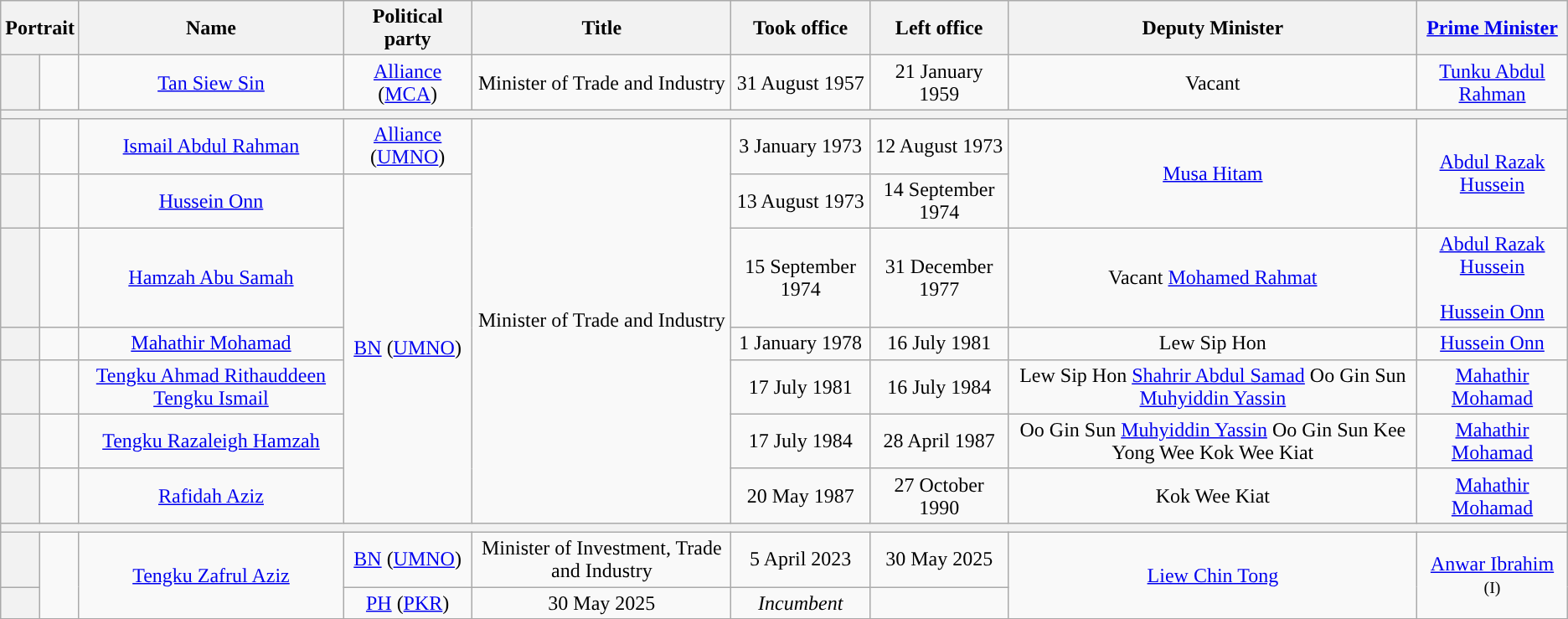<table class="wikitable" style="text-align:center;">
<tr>
<th colspan=2>Portrait</th>
<th>Name<br></th>
<th>Political party</th>
<th>Title</th>
<th>Took office</th>
<th>Left office</th>
<th>Deputy Minister</th>
<th><a href='#'>Prime Minister</a><br></th>
</tr>
<tr>
<th style="background:"></th>
<td></td>
<td><a href='#'>Tan Siew Sin</a><br></td>
<td><a href='#'>Alliance</a> (<a href='#'>MCA</a>)</td>
<td>Minister of Trade and Industry</td>
<td>31 August 1957</td>
<td>21 January 1959</td>
<td>Vacant</td>
<td><a href='#'>Tunku Abdul Rahman</a><br></td>
</tr>
<tr>
<th colspan="9" bgcolor="cccccc"></th>
</tr>
<tr>
<th style="background:"></th>
<td></td>
<td><a href='#'>Ismail Abdul Rahman</a><br></td>
<td><a href='#'>Alliance</a> (<a href='#'>UMNO</a>)</td>
<td rowspan=7>Minister of Trade and Industry</td>
<td>3 January 1973</td>
<td>12 August 1973</td>
<td rowspan="2"><a href='#'>Musa Hitam</a></td>
<td rowspan="2"><a href='#'>Abdul Razak Hussein</a><br></td>
</tr>
<tr>
<th style="background:"></th>
<td></td>
<td><a href='#'>Hussein Onn</a><br></td>
<td rowspan=6><a href='#'>BN</a> (<a href='#'>UMNO</a>)</td>
<td>13 August 1973</td>
<td>14 September 1974</td>
</tr>
<tr>
<th style="background:"></th>
<td></td>
<td><a href='#'>Hamzah Abu Samah</a><br></td>
<td>15 September 1974</td>
<td>31 December 1977</td>
<td>Vacant <a href='#'>Mohamed Rahmat</a> </td>
<td><a href='#'>Abdul Razak Hussein</a><br><br><a href='#'>Hussein Onn</a><br></td>
</tr>
<tr>
<th style="background:"></th>
<td></td>
<td><a href='#'>Mahathir Mohamad</a><br></td>
<td>1 January 1978</td>
<td>16 July 1981</td>
<td>Lew Sip Hon</td>
<td><a href='#'>Hussein Onn</a><br></td>
</tr>
<tr>
<th style="background:"></th>
<td></td>
<td><a href='#'>Tengku Ahmad Rithauddeen Tengku Ismail</a><br></td>
<td>17 July 1981</td>
<td>16 July 1984</td>
<td>Lew Sip Hon <a href='#'>Shahrir Abdul Samad</a>  Oo Gin Sun <a href='#'>Muhyiddin Yassin</a> </td>
<td><a href='#'>Mahathir Mohamad</a><br></td>
</tr>
<tr>
<th style="background:"></th>
<td></td>
<td><a href='#'>Tengku Razaleigh Hamzah</a><br></td>
<td>17 July 1984</td>
<td>28 April 1987</td>
<td>Oo Gin Sun <a href='#'>Muhyiddin Yassin</a>  Oo Gin Sun Kee Yong Wee  Kok Wee Kiat </td>
<td><a href='#'>Mahathir Mohamad</a><br></td>
</tr>
<tr>
<th style="background:"></th>
<td></td>
<td><a href='#'>Rafidah Aziz</a><br></td>
<td>20 May 1987</td>
<td>27 October 1990</td>
<td>Kok Wee Kiat</td>
<td><a href='#'>Mahathir Mohamad</a><br></td>
</tr>
<tr>
<th colspan="9" bgcolor="cccccc"></th>
</tr>
<tr>
<th style="background:"></th>
<td rowspan=2></td>
<td rowspan=2><a href='#'>Tengku Zafrul Aziz</a><br></td>
<td><a href='#'>BN</a> (<a href='#'>UMNO</a>)</td>
<td>Minister of Investment, Trade and Industry</td>
<td>5 April 2023</td>
<td>30 May 2025</td>
<td rowspan=2><a href='#'>Liew Chin Tong</a></td>
<td rowspan=2><a href='#'>Anwar Ibrahim</a><br><small>(I)</small></td>
</tr>
<tr>
<th style="background:"></th>
<td><a href='#'>PH</a> (<a href='#'>PKR</a>)</td>
<td>30 May 2025</td>
<td><em>Incumbent</em></td>
</tr>
<tr>
</tr>
</table>
